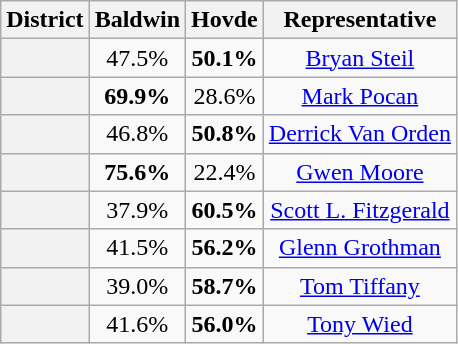<table class=wikitable>
<tr>
<th>District</th>
<th>Baldwin</th>
<th>Hovde</th>
<th>Representative</th>
</tr>
<tr align=center>
<th></th>
<td>47.5%</td>
<td><strong>50.1%</strong></td>
<td><a href='#'>Bryan Steil</a></td>
</tr>
<tr align=center>
<th></th>
<td><strong>69.9%</strong></td>
<td>28.6%</td>
<td><a href='#'>Mark Pocan</a></td>
</tr>
<tr align=center>
<th></th>
<td>46.8%</td>
<td><strong>50.8%</strong></td>
<td><a href='#'>Derrick Van Orden</a></td>
</tr>
<tr align=center>
<th></th>
<td><strong>75.6%</strong></td>
<td>22.4%</td>
<td><a href='#'>Gwen Moore</a></td>
</tr>
<tr align=center>
<th></th>
<td>37.9%</td>
<td><strong>60.5%</strong></td>
<td><a href='#'>Scott L. Fitzgerald</a></td>
</tr>
<tr align=center>
<th></th>
<td>41.5%</td>
<td><strong>56.2%</strong></td>
<td><a href='#'>Glenn Grothman</a></td>
</tr>
<tr align=center>
<th></th>
<td>39.0%</td>
<td><strong>58.7%</strong></td>
<td><a href='#'>Tom Tiffany</a></td>
</tr>
<tr align=center>
<th></th>
<td>41.6%</td>
<td><strong>56.0%</strong></td>
<td><a href='#'>Tony Wied</a></td>
</tr>
</table>
